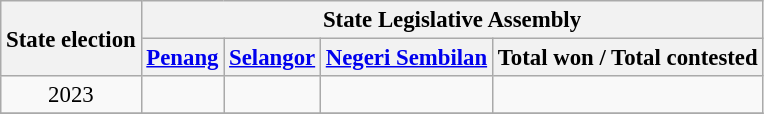<table class="wikitable sortable" style="text-align:center; font-size:95%">
<tr>
<th rowspan=2>State election</th>
<th colspan=14>State Legislative Assembly</th>
</tr>
<tr>
<th><a href='#'>Penang</a></th>
<th><a href='#'>Selangor</a></th>
<th><a href='#'>Negeri Sembilan</a></th>
<th>Total won / Total contested</th>
</tr>
<tr>
<td>2023</td>
<td></td>
<td></td>
<td></td>
<td></td>
</tr>
<tr>
</tr>
</table>
